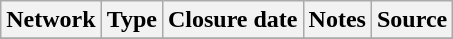<table class="wikitable sortable">
<tr>
<th>Network</th>
<th>Type</th>
<th>Closure date</th>
<th>Notes</th>
<th>Source</th>
</tr>
<tr>
</tr>
</table>
